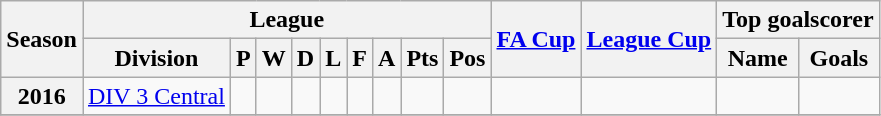<table class="wikitable" style="text-align: center">
<tr>
<th rowspan=2>Season</th>
<th colspan=9>League</th>
<th rowspan=2><a href='#'>FA Cup</a></th>
<th rowspan=2><a href='#'>League Cup</a></th>
<th colspan=2>Top goalscorer</th>
</tr>
<tr>
<th>Division</th>
<th>P</th>
<th>W</th>
<th>D</th>
<th>L</th>
<th>F</th>
<th>A</th>
<th>Pts</th>
<th>Pos</th>
<th>Name</th>
<th>Goals</th>
</tr>
<tr>
<th>2016</th>
<td><a href='#'>DIV 3 Central</a></td>
<td></td>
<td></td>
<td></td>
<td></td>
<td></td>
<td></td>
<td></td>
<td></td>
<td></td>
<td></td>
<td></td>
<td></td>
</tr>
<tr>
</tr>
</table>
